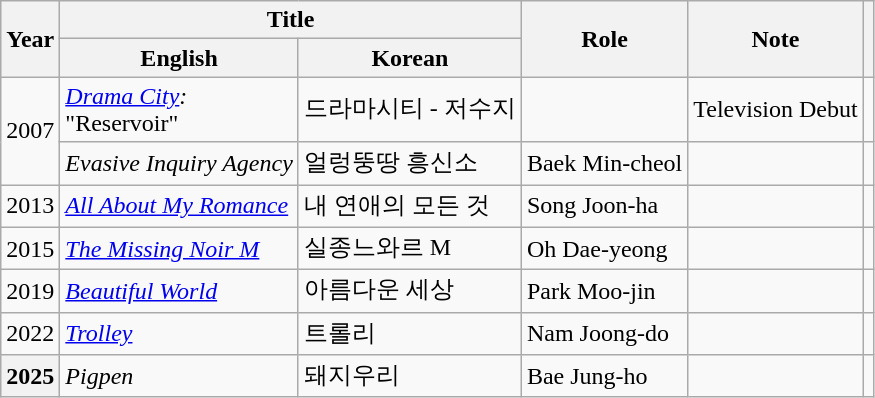<table class="wikitable sortable plainrowheaders">
<tr>
<th rowspan="2" scope="col">Year</th>
<th colspan="2" scope="col">Title</th>
<th rowspan="2" scope="col">Role</th>
<th rowspan="2" scope="col" class="unsortable">Note</th>
<th rowspan="2" scope="col" class="unsortable"></th>
</tr>
<tr>
<th>English</th>
<th>Korean</th>
</tr>
<tr>
<td rowspan=2>2007</td>
<td><em><a href='#'>Drama City</a>:</em> <br>"Reservoir"</td>
<td>드라마시티 - 저수지</td>
<td></td>
<td>Television Debut</td>
<td></td>
</tr>
<tr>
<td><em>Evasive Inquiry Agency</em></td>
<td>얼렁뚱땅 흥신소</td>
<td>Baek Min-cheol</td>
<td></td>
<td></td>
</tr>
<tr>
<td>2013</td>
<td><em><a href='#'>All About My Romance</a></em></td>
<td>내 연애의 모든 것</td>
<td>Song Joon-ha</td>
<td></td>
<td></td>
</tr>
<tr>
<td>2015</td>
<td><em><a href='#'>The Missing Noir M</a></em></td>
<td>실종느와르 M</td>
<td>Oh Dae-yeong</td>
<td></td>
<td></td>
</tr>
<tr>
<td>2019</td>
<td><em><a href='#'>Beautiful World</a></em></td>
<td>아름다운 세상</td>
<td>Park Moo-jin</td>
<td></td>
<td></td>
</tr>
<tr>
<td>2022</td>
<td><em><a href='#'>Trolley</a></em></td>
<td>트롤리</td>
<td>Nam Joong-do</td>
<td></td>
<td></td>
</tr>
<tr>
<th scope="row">2025</th>
<td><em>Pigpen</em></td>
<td>돼지우리</td>
<td>Bae Jung-ho</td>
<td></td>
<td></td>
</tr>
</table>
